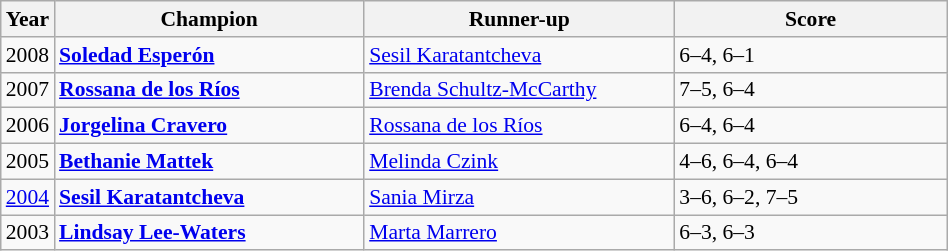<table class="wikitable" style="font-size:90%">
<tr>
<th>Year</th>
<th width="200">Champion</th>
<th width="200">Runner-up</th>
<th width="175">Score</th>
</tr>
<tr>
<td>2008</td>
<td> <strong><a href='#'>Soledad Esperón</a></strong></td>
<td> <a href='#'>Sesil Karatantcheva</a></td>
<td>6–4, 6–1</td>
</tr>
<tr>
<td>2007</td>
<td> <strong><a href='#'>Rossana de los Ríos</a></strong></td>
<td> <a href='#'>Brenda Schultz-McCarthy</a></td>
<td>7–5, 6–4</td>
</tr>
<tr>
<td>2006</td>
<td> <strong><a href='#'>Jorgelina Cravero</a></strong></td>
<td> <a href='#'>Rossana de los Ríos</a></td>
<td>6–4, 6–4</td>
</tr>
<tr>
<td>2005</td>
<td> <strong><a href='#'>Bethanie Mattek</a></strong></td>
<td> <a href='#'>Melinda Czink</a></td>
<td>4–6, 6–4, 6–4</td>
</tr>
<tr>
<td><a href='#'>2004</a></td>
<td> <strong><a href='#'>Sesil Karatantcheva</a></strong></td>
<td> <a href='#'>Sania Mirza</a></td>
<td>3–6, 6–2, 7–5</td>
</tr>
<tr>
<td>2003</td>
<td> <strong><a href='#'>Lindsay Lee-Waters</a></strong></td>
<td> <a href='#'>Marta Marrero</a></td>
<td>6–3, 6–3</td>
</tr>
</table>
